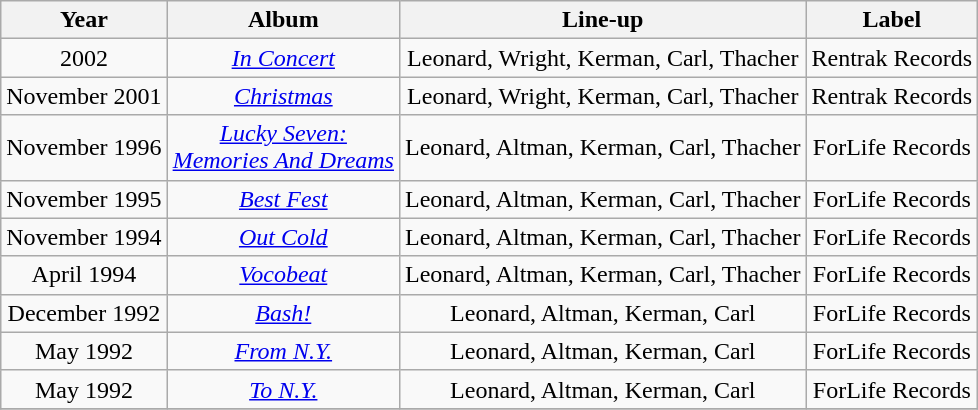<table class="wikitable">
<tr>
<th align="center" valign="top"><strong>Year</strong></th>
<th align="center" valign="top"><strong>Album</strong></th>
<th align="center" valign="top"><strong>Line-up</strong></th>
<th align="center" valign="top"><strong>Label</strong></th>
</tr>
<tr>
<td align="center" valign="middle">2002</td>
<td align="center" valign="middle"><em><a href='#'>In Concert</a></em></td>
<td align="center" valign="middle">Leonard, Wright, Kerman, Carl, Thacher</td>
<td align="center" valign="middle">Rentrak Records</td>
</tr>
<tr>
<td align="center" valign="middle">November 2001</td>
<td align="center" valign="middle"><em><a href='#'>Christmas</a></em></td>
<td align="center" valign="middle">Leonard, Wright, Kerman, Carl, Thacher</td>
<td align="center" valign="middle">Rentrak Records</td>
</tr>
<tr>
<td align="center" valign="middle">November 1996</td>
<td align="center" valign="middle"><em><a href='#'>Lucky Seven:<br>Memories And Dreams</a></em></td>
<td align="center" valign="middle">Leonard, Altman, Kerman, Carl, Thacher</td>
<td align="center" valign="middle">ForLife Records</td>
</tr>
<tr>
<td align="center" valign="middle">November 1995</td>
<td align="center" valign="middle"><em><a href='#'>Best Fest</a></em></td>
<td align="center" valign="middle">Leonard, Altman, Kerman, Carl, Thacher</td>
<td align="center" valign="middle">ForLife Records</td>
</tr>
<tr>
<td align="center" valign="middle">November 1994</td>
<td align="center" valign="middle"><a href='#'><em>Out Cold</em></a></td>
<td align="center" valign="middle">Leonard, Altman, Kerman, Carl, Thacher</td>
<td align="center" valign="middle">ForLife Records</td>
</tr>
<tr>
<td align="center" valign="middle">April 1994</td>
<td align="center" valign="middle"><em><a href='#'>Vocobeat</a></em></td>
<td align="center" valign="middle">Leonard, Altman, Kerman, Carl, Thacher</td>
<td align="center" valign="middle">ForLife Records</td>
</tr>
<tr>
<td align="center" valign="middle">December 1992</td>
<td align="center" valign="middle"><em><a href='#'>Bash!</a></em></td>
<td align="center" valign="middle">Leonard, Altman, Kerman, Carl</td>
<td align="center" valign="middle">ForLife Records</td>
</tr>
<tr>
<td align="center" valign="middle">May 1992</td>
<td align="center" valign="middle"><em><a href='#'>From N.Y.</a></em></td>
<td align="center" valign="middle">Leonard, Altman, Kerman, Carl</td>
<td align="center" valign="middle">ForLife Records</td>
</tr>
<tr>
<td align="center" valign="middle">May 1992</td>
<td align="center" valign="middle"><em><a href='#'>To N.Y.</a></em></td>
<td align="center" valign="middle">Leonard, Altman, Kerman, Carl</td>
<td align="center" valign="middle">ForLife Records</td>
</tr>
<tr>
</tr>
</table>
